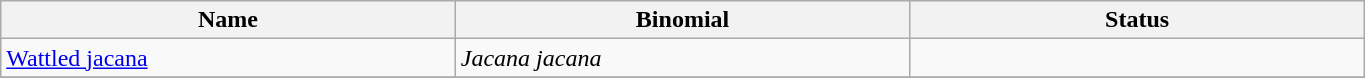<table width=72% class="wikitable">
<tr>
<th width=24%>Name</th>
<th width=24%>Binomial</th>
<th width=24%>Status</th>
</tr>
<tr>
<td><a href='#'>Wattled jacana</a></td>
<td><em>Jacana jacana</em></td>
<td></td>
</tr>
<tr>
</tr>
</table>
